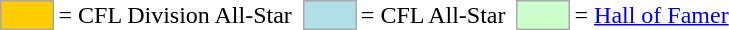<table>
<tr>
<td style="background-color:#FFCC00; border:1px solid #aaaaaa; width:2em;"></td>
<td>= CFL Division All-Star</td>
<td></td>
<td style="background-color:#B0E0E6; border:1px solid #aaaaaa; width:2em;"></td>
<td>= CFL All-Star</td>
<td></td>
<td style="background-color:#CCFFCC; border:1px solid #aaaaaa; width:2em;"></td>
<td>= <a href='#'>Hall of Famer</a></td>
</tr>
</table>
